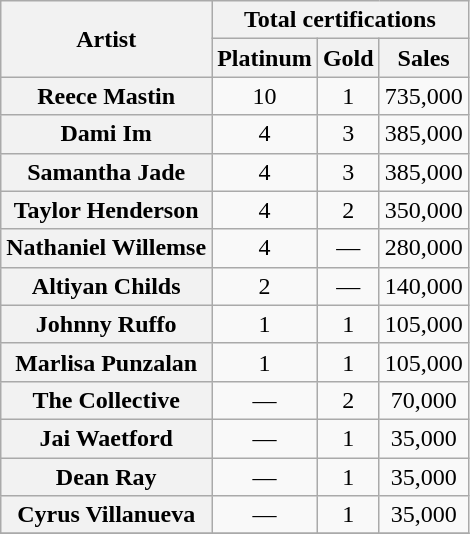<table class="wikitable plainrowheaders" style="text-align:center;">
<tr>
<th scope="col" rowspan="2">Artist</th>
<th scope="col" colspan="3">Total certifications</th>
</tr>
<tr>
<th scope="col">Platinum</th>
<th scope="col">Gold</th>
<th scope="col">Sales</th>
</tr>
<tr>
<th scope="row">Reece Mastin</th>
<td>10</td>
<td>1</td>
<td>735,000</td>
</tr>
<tr>
<th scope="row">Dami Im</th>
<td>4</td>
<td>3</td>
<td>385,000</td>
</tr>
<tr>
<th scope="row">Samantha Jade</th>
<td>4</td>
<td>3</td>
<td>385,000</td>
</tr>
<tr>
<th scope="row">Taylor Henderson</th>
<td>4</td>
<td>2</td>
<td>350,000</td>
</tr>
<tr>
<th scope="row">Nathaniel Willemse</th>
<td>4</td>
<td>—</td>
<td>280,000</td>
</tr>
<tr>
<th scope="row">Altiyan Childs</th>
<td>2</td>
<td>—</td>
<td>140,000</td>
</tr>
<tr>
<th scope="row">Johnny Ruffo</th>
<td>1</td>
<td>1</td>
<td>105,000</td>
</tr>
<tr>
<th scope="row">Marlisa Punzalan</th>
<td>1</td>
<td>1</td>
<td>105,000</td>
</tr>
<tr>
<th scope="row">The Collective</th>
<td>—</td>
<td>2</td>
<td>70,000</td>
</tr>
<tr>
<th scope="row">Jai Waetford</th>
<td>—</td>
<td>1</td>
<td>35,000</td>
</tr>
<tr>
<th scope="row">Dean Ray</th>
<td>—</td>
<td>1</td>
<td>35,000</td>
</tr>
<tr>
<th scope="row">Cyrus Villanueva</th>
<td>—</td>
<td>1</td>
<td>35,000</td>
</tr>
<tr>
</tr>
</table>
